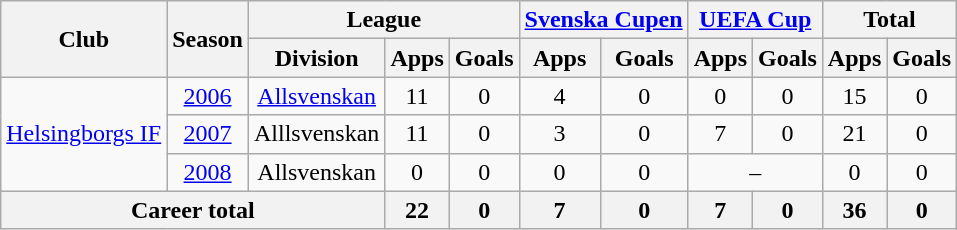<table class="wikitable" style="text-align:center">
<tr>
<th rowspan="2">Club</th>
<th rowspan="2">Season</th>
<th colspan="3">League</th>
<th colspan="2"><a href='#'>Svenska Cupen</a></th>
<th colspan="2"><a href='#'>UEFA Cup</a></th>
<th colspan="2">Total</th>
</tr>
<tr>
<th>Division</th>
<th>Apps</th>
<th>Goals</th>
<th>Apps</th>
<th>Goals</th>
<th>Apps</th>
<th>Goals</th>
<th>Apps</th>
<th>Goals</th>
</tr>
<tr>
<td rowspan="3"><a href='#'>Helsingborgs IF</a></td>
<td><a href='#'>2006</a></td>
<td><a href='#'>Allsvenskan</a></td>
<td>11</td>
<td>0</td>
<td>4</td>
<td>0</td>
<td>0</td>
<td>0</td>
<td>15</td>
<td>0</td>
</tr>
<tr>
<td><a href='#'>2007</a></td>
<td>Alllsvenskan</td>
<td>11</td>
<td>0</td>
<td>3</td>
<td>0</td>
<td>7</td>
<td>0</td>
<td>21</td>
<td>0</td>
</tr>
<tr>
<td><a href='#'>2008</a></td>
<td>Allsvenskan</td>
<td>0</td>
<td>0</td>
<td>0</td>
<td>0</td>
<td colspan="2">–</td>
<td>0</td>
<td>0</td>
</tr>
<tr>
<th colspan="3">Career total</th>
<th>22</th>
<th>0</th>
<th>7</th>
<th>0</th>
<th>7</th>
<th>0</th>
<th>36</th>
<th>0</th>
</tr>
</table>
